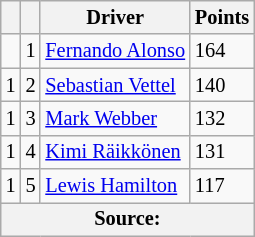<table class="wikitable" style="font-size: 85%;">
<tr>
<th></th>
<th></th>
<th>Driver</th>
<th>Points</th>
</tr>
<tr>
<td align="left"></td>
<td align="center">1</td>
<td> <a href='#'>Fernando Alonso</a></td>
<td align="left">164</td>
</tr>
<tr>
<td align="left"> 1</td>
<td align="center">2</td>
<td> <a href='#'>Sebastian Vettel</a></td>
<td align="left">140</td>
</tr>
<tr>
<td align="left"> 1</td>
<td align="center">3</td>
<td> <a href='#'>Mark Webber</a></td>
<td align="left">132</td>
</tr>
<tr>
<td align="left"> 1</td>
<td align="center">4</td>
<td> <a href='#'>Kimi Räikkönen</a></td>
<td align="left">131</td>
</tr>
<tr>
<td align="left"> 1</td>
<td align="center">5</td>
<td> <a href='#'>Lewis Hamilton</a></td>
<td align="left">117</td>
</tr>
<tr>
<th colspan=4>Source: </th>
</tr>
</table>
